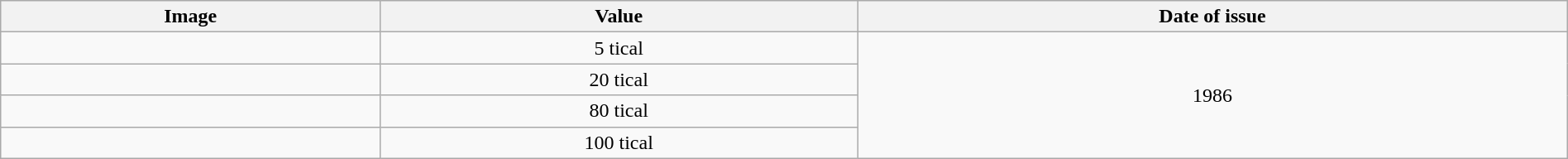<table class="wikitable" style="width:100%; text-align: center">
<tr>
<th>Image</th>
<th>Value</th>
<th>Date of issue</th>
</tr>
<tr>
<td></td>
<td>5 tical</td>
<td rowspan="4">1986</td>
</tr>
<tr>
<td></td>
<td>20 tical</td>
</tr>
<tr>
<td></td>
<td>80 tical</td>
</tr>
<tr>
<td></td>
<td>100 tical</td>
</tr>
</table>
